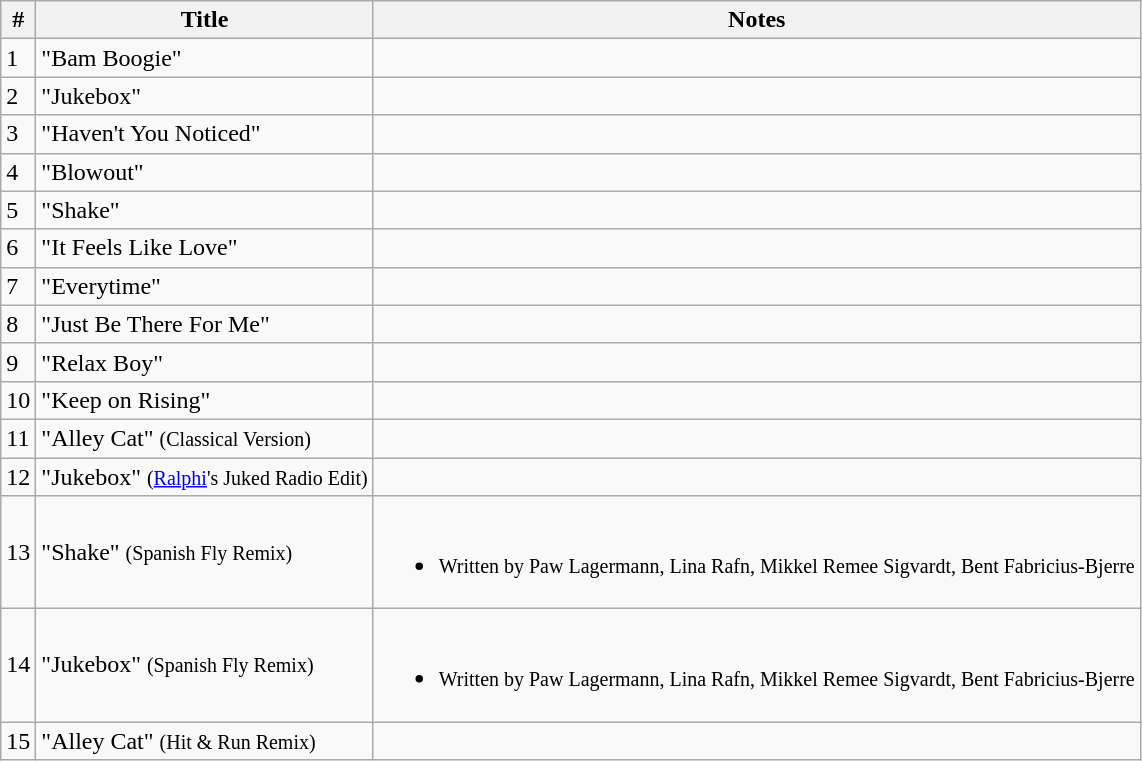<table class="wikitable sortable">
<tr>
<th>#</th>
<th>Title</th>
<th>Notes</th>
</tr>
<tr>
<td>1</td>
<td>"Bam Boogie"</td>
<td><br></td>
</tr>
<tr>
<td>2</td>
<td>"Jukebox"</td>
<td><br></td>
</tr>
<tr>
<td>3</td>
<td>"Haven't You Noticed"</td>
<td><br></td>
</tr>
<tr>
<td>4</td>
<td>"Blowout"</td>
<td><br></td>
</tr>
<tr>
<td>5</td>
<td>"Shake"</td>
<td><br></td>
</tr>
<tr>
<td>6</td>
<td>"It Feels Like Love"</td>
<td><br></td>
</tr>
<tr>
<td>7</td>
<td>"Everytime"</td>
<td><br></td>
</tr>
<tr>
<td>8</td>
<td>"Just Be There For Me"</td>
<td><br></td>
</tr>
<tr>
<td>9</td>
<td>"Relax Boy"</td>
<td><br></td>
</tr>
<tr>
<td>10</td>
<td>"Keep on Rising"</td>
<td><br></td>
</tr>
<tr>
<td>11</td>
<td>"Alley Cat" <small>(Classical Version)</small></td>
<td><br></td>
</tr>
<tr>
<td>12</td>
<td>"Jukebox" <small>(<a href='#'>Ralphi</a>'s Juked Radio Edit)</small></td>
<td><br></td>
</tr>
<tr>
<td>13</td>
<td>"Shake" <small>(Spanish Fly Remix)</small></td>
<td><br><ul><li><small>Written by Paw Lagermann, Lina Rafn, Mikkel Remee Sigvardt, Bent Fabricius-Bjerre</small></li></ul></td>
</tr>
<tr>
<td>14</td>
<td>"Jukebox" <small>(Spanish Fly Remix)</small></td>
<td><br><ul><li><small>Written by Paw Lagermann, Lina Rafn, Mikkel Remee Sigvardt, Bent Fabricius-Bjerre</small></li></ul></td>
</tr>
<tr>
<td>15</td>
<td>"Alley Cat" <small>(Hit & Run Remix)</small></td>
<td><br></td>
</tr>
</table>
